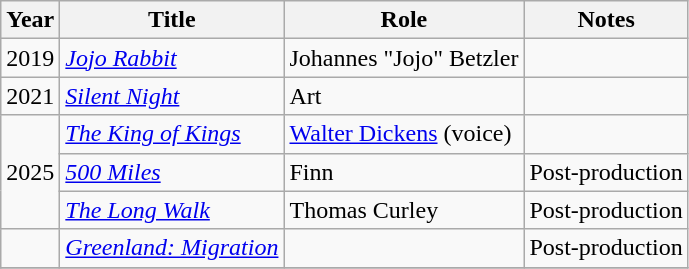<table class="wikitable sortable">
<tr>
<th>Year</th>
<th>Title</th>
<th>Role</th>
<th>Notes</th>
</tr>
<tr>
<td>2019</td>
<td><em><a href='#'>Jojo Rabbit</a></em></td>
<td>Johannes "Jojo" Betzler</td>
<td></td>
</tr>
<tr>
<td>2021</td>
<td><em><a href='#'>Silent Night</a></em></td>
<td>Art</td>
<td></td>
</tr>
<tr>
<td rowspan="3">2025</td>
<td><em><a href='#'>The King of Kings</a></em></td>
<td><a href='#'>Walter Dickens</a> (voice)</td>
<td></td>
</tr>
<tr>
<td><em><a href='#'>500 Miles</a></em></td>
<td>Finn</td>
<td>Post-production</td>
</tr>
<tr>
<td><em><a href='#'>The Long Walk</a></em></td>
<td>Thomas Curley</td>
<td>Post-production</td>
</tr>
<tr>
<td></td>
<td><em><a href='#'>Greenland: Migration</a></em></td>
<td></td>
<td>Post-production</td>
</tr>
<tr>
</tr>
</table>
